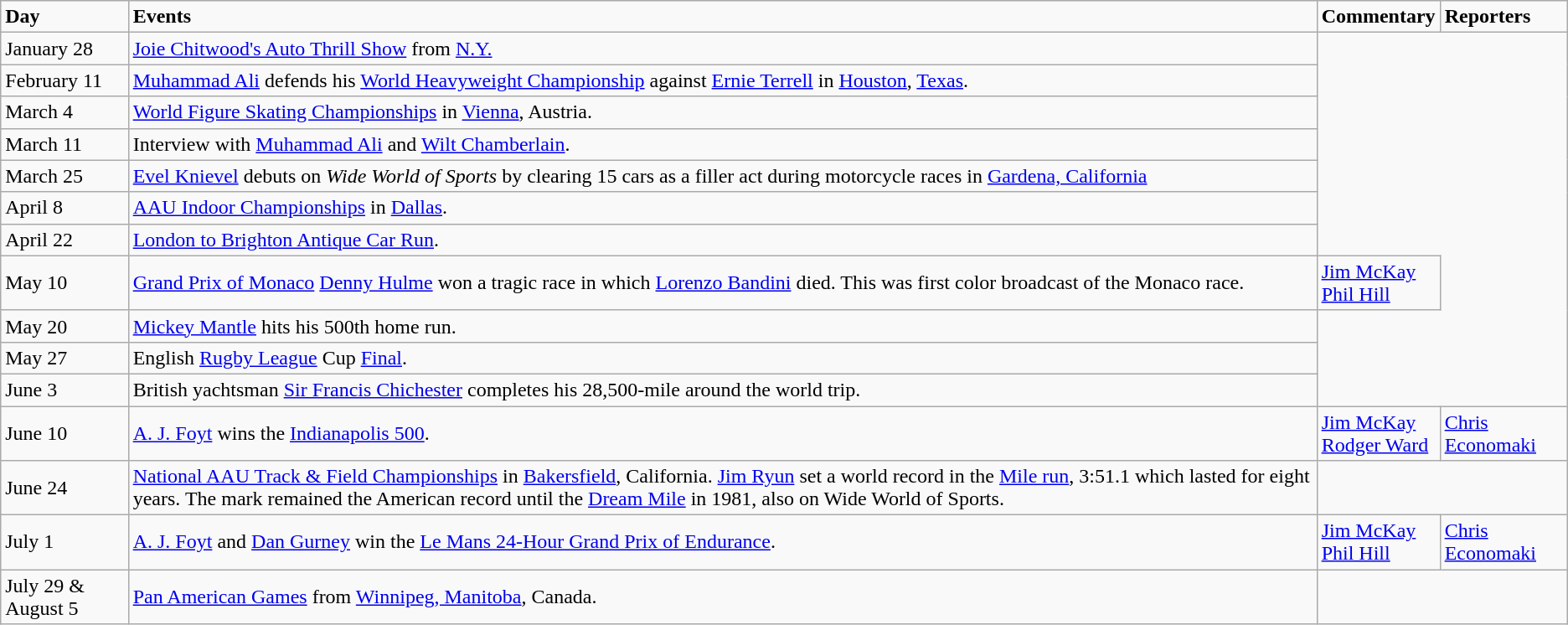<table class="wikitable">
<tr>
<td><strong>Day</strong></td>
<td><strong>Events</strong></td>
<td><strong>Commentary</strong></td>
<td><strong>Reporters</strong></td>
</tr>
<tr>
<td>January 28</td>
<td><a href='#'>Joie Chitwood's Auto Thrill Show</a> from <a href='#'>N.Y.</a></td>
</tr>
<tr>
<td>February 11</td>
<td><a href='#'>Muhammad Ali</a> defends his <a href='#'>World Heavyweight Championship</a> against <a href='#'>Ernie Terrell</a> in <a href='#'>Houston</a>, <a href='#'>Texas</a>.</td>
</tr>
<tr>
<td>March 4</td>
<td><a href='#'>World Figure Skating Championships</a> in <a href='#'>Vienna</a>, Austria.</td>
</tr>
<tr>
<td>March 11</td>
<td>Interview with <a href='#'>Muhammad Ali</a> and <a href='#'>Wilt Chamberlain</a>.</td>
</tr>
<tr>
<td>March 25</td>
<td><a href='#'>Evel Knievel</a> debuts on <em>Wide World of Sports</em> by clearing 15 cars as a filler act during motorcycle races in <a href='#'>Gardena, California</a></td>
</tr>
<tr>
<td>April 8</td>
<td><a href='#'>AAU Indoor Championships</a> in <a href='#'>Dallas</a>.</td>
</tr>
<tr>
<td>April 22</td>
<td><a href='#'>London to Brighton Antique Car Run</a>.</td>
</tr>
<tr>
<td>May 10</td>
<td><a href='#'>Grand Prix of Monaco</a> <a href='#'>Denny Hulme</a> won a tragic race in which <a href='#'>Lorenzo Bandini</a> died. This was first color broadcast of the Monaco race.</td>
<td><a href='#'>Jim McKay</a> <br> <a href='#'>Phil Hill</a></td>
</tr>
<tr>
<td>May 20</td>
<td><a href='#'>Mickey Mantle</a> hits his 500th home run.</td>
</tr>
<tr>
<td>May 27</td>
<td>English <a href='#'>Rugby League</a> Cup <a href='#'>Final</a>.</td>
</tr>
<tr>
<td>June 3</td>
<td>British yachtsman <a href='#'>Sir Francis Chichester</a> completes his 28,500-mile around the world trip.</td>
</tr>
<tr>
<td>June 10</td>
<td><a href='#'>A. J. Foyt</a> wins the <a href='#'>Indianapolis 500</a>.</td>
<td><a href='#'>Jim McKay</a> <br> <a href='#'>Rodger Ward</a></td>
<td><a href='#'>Chris Economaki</a></td>
</tr>
<tr>
<td>June 24</td>
<td><a href='#'>National AAU Track & Field Championships</a> in <a href='#'>Bakersfield</a>, California. <a href='#'>Jim Ryun</a> set a world record in the <a href='#'>Mile run</a>, 3:51.1 which lasted for eight years. The mark remained the American record until the <a href='#'>Dream Mile</a> in 1981, also on Wide World of Sports.</td>
</tr>
<tr>
<td>July 1</td>
<td><a href='#'>A. J. Foyt</a> and <a href='#'>Dan Gurney</a> win the <a href='#'>Le Mans 24-Hour Grand Prix of Endurance</a>.</td>
<td><a href='#'>Jim McKay</a> <br> <a href='#'>Phil Hill</a></td>
<td><a href='#'>Chris Economaki</a></td>
</tr>
<tr>
<td>July 29 & August 5</td>
<td><a href='#'>Pan American Games</a> from <a href='#'>Winnipeg, Manitoba</a>, Canada.</td>
</tr>
</table>
